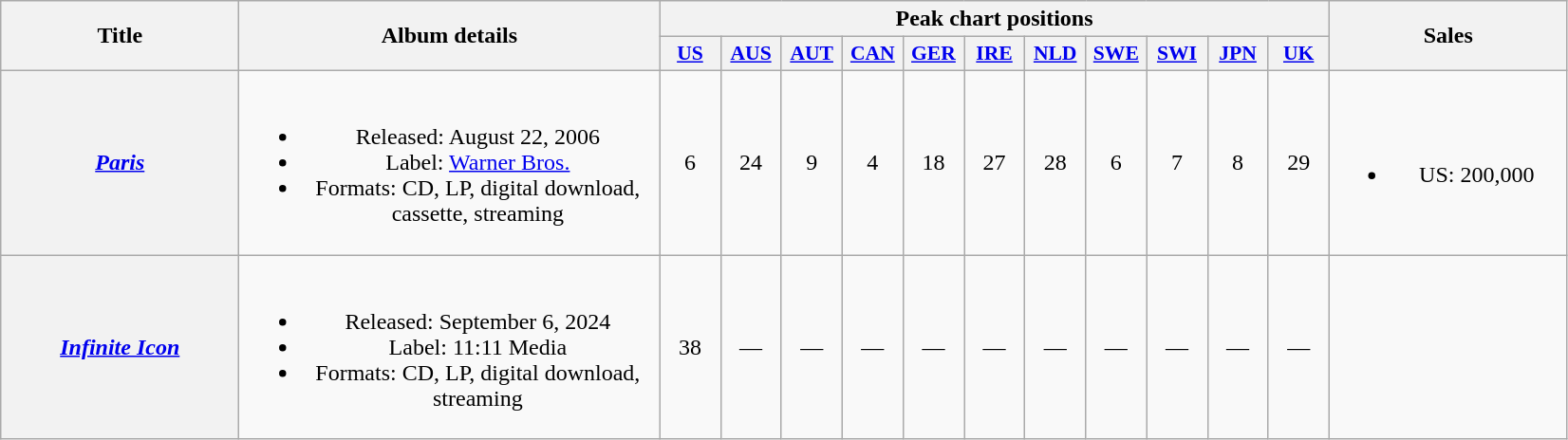<table class="wikitable plainrowheaders" style="text-align:center;">
<tr>
<th scope="col" rowspan="2" style="width:10em;">Title</th>
<th scope="col" rowspan="2" style="width:18em;">Album details</th>
<th scope="col" colspan="11">Peak chart positions</th>
<th scope="col" rowspan="2" style="width:10em;">Sales</th>
</tr>
<tr>
<th scope="col" style="width:2.5em; font-size:90%;"><a href='#'>US</a><br></th>
<th scope="col" style="width:2.5em; font-size:90%;"><a href='#'>AUS</a><br></th>
<th scope="col" style="width:2.5em; font-size:90%;"><a href='#'>AUT</a><br></th>
<th scope="col" style="width:2.5em; font-size:90%;"><a href='#'>CAN</a><br></th>
<th scope="col" style="width:2.5em; font-size:90%;"><a href='#'>GER</a><br></th>
<th scope="col" style="width:2.5em; font-size:90%;"><a href='#'>IRE</a><br></th>
<th scope="col" style="width:2.5em; font-size:90%;"><a href='#'>NLD</a><br></th>
<th scope="col" style="width:2.5em; font-size:90%;"><a href='#'>SWE</a><br></th>
<th scope="col" style="width:2.5em; font-size:90%;"><a href='#'>SWI</a><br></th>
<th scope="col" style="width:2.5em; font-size:90%;"><a href='#'>JPN</a><br></th>
<th scope="col" style="width:2.5em; font-size:90%;"><a href='#'>UK</a><br></th>
</tr>
<tr>
<th scope="row"><em><a href='#'>Paris</a></em></th>
<td><br><ul><li>Released: August 22, 2006</li><li>Label: <a href='#'>Warner Bros.</a></li><li>Formats: CD, LP, digital download, cassette, streaming</li></ul></td>
<td>6</td>
<td>24</td>
<td>9</td>
<td>4</td>
<td>18</td>
<td>27</td>
<td>28</td>
<td>6</td>
<td>7</td>
<td>8</td>
<td>29</td>
<td><br><ul><li>US: 200,000</li></ul></td>
</tr>
<tr>
<th scope="row"><em><a href='#'>Infinite Icon</a></em></th>
<td><br><ul><li>Released: September 6, 2024</li><li>Label: 11:11 Media</li><li>Formats: CD, LP, digital download, streaming</li></ul></td>
<td>38</td>
<td>—</td>
<td>—</td>
<td>—</td>
<td>—</td>
<td>—</td>
<td>—</td>
<td>—</td>
<td>—</td>
<td>—</td>
<td>—</td>
<td></td>
</tr>
</table>
